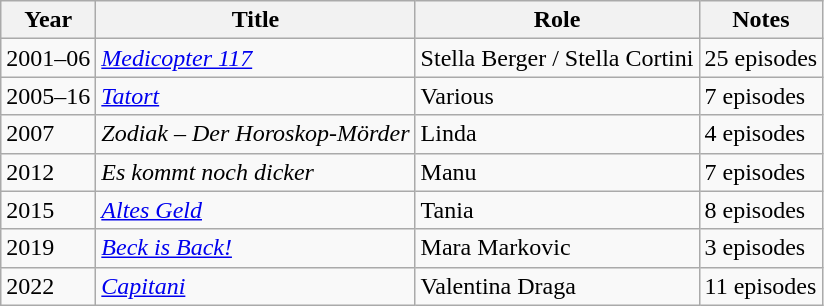<table class="wikitable sortable">
<tr>
<th>Year</th>
<th>Title</th>
<th>Role</th>
<th class="unsortable">Notes</th>
</tr>
<tr>
<td>2001–06</td>
<td><em><a href='#'>Medicopter 117</a></em></td>
<td>Stella Berger / Stella Cortini</td>
<td>25 episodes</td>
</tr>
<tr>
<td>2005–16</td>
<td><em><a href='#'>Tatort</a></em></td>
<td>Various</td>
<td>7 episodes</td>
</tr>
<tr>
<td>2007</td>
<td><em>Zodiak – Der Horoskop-Mörder</em></td>
<td>Linda</td>
<td>4 episodes</td>
</tr>
<tr>
<td>2012</td>
<td><em>Es kommt noch dicker</em></td>
<td>Manu</td>
<td>7 episodes</td>
</tr>
<tr>
<td>2015</td>
<td><em><a href='#'>Altes Geld</a></em></td>
<td>Tania</td>
<td>8 episodes</td>
</tr>
<tr>
<td>2019</td>
<td><em><a href='#'>Beck is Back!</a></em></td>
<td>Mara Markovic</td>
<td>3 episodes</td>
</tr>
<tr>
<td>2022</td>
<td><em><a href='#'>Capitani</a></em></td>
<td>Valentina Draga</td>
<td>11 episodes</td>
</tr>
</table>
